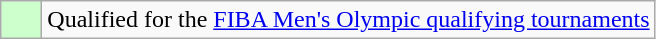<table class="wikitable">
<tr>
<td width=20px bgcolor="#ccffcc"></td>
<td>Qualified for the <a href='#'>FIBA Men's Olympic qualifying tournaments</a></td>
</tr>
</table>
